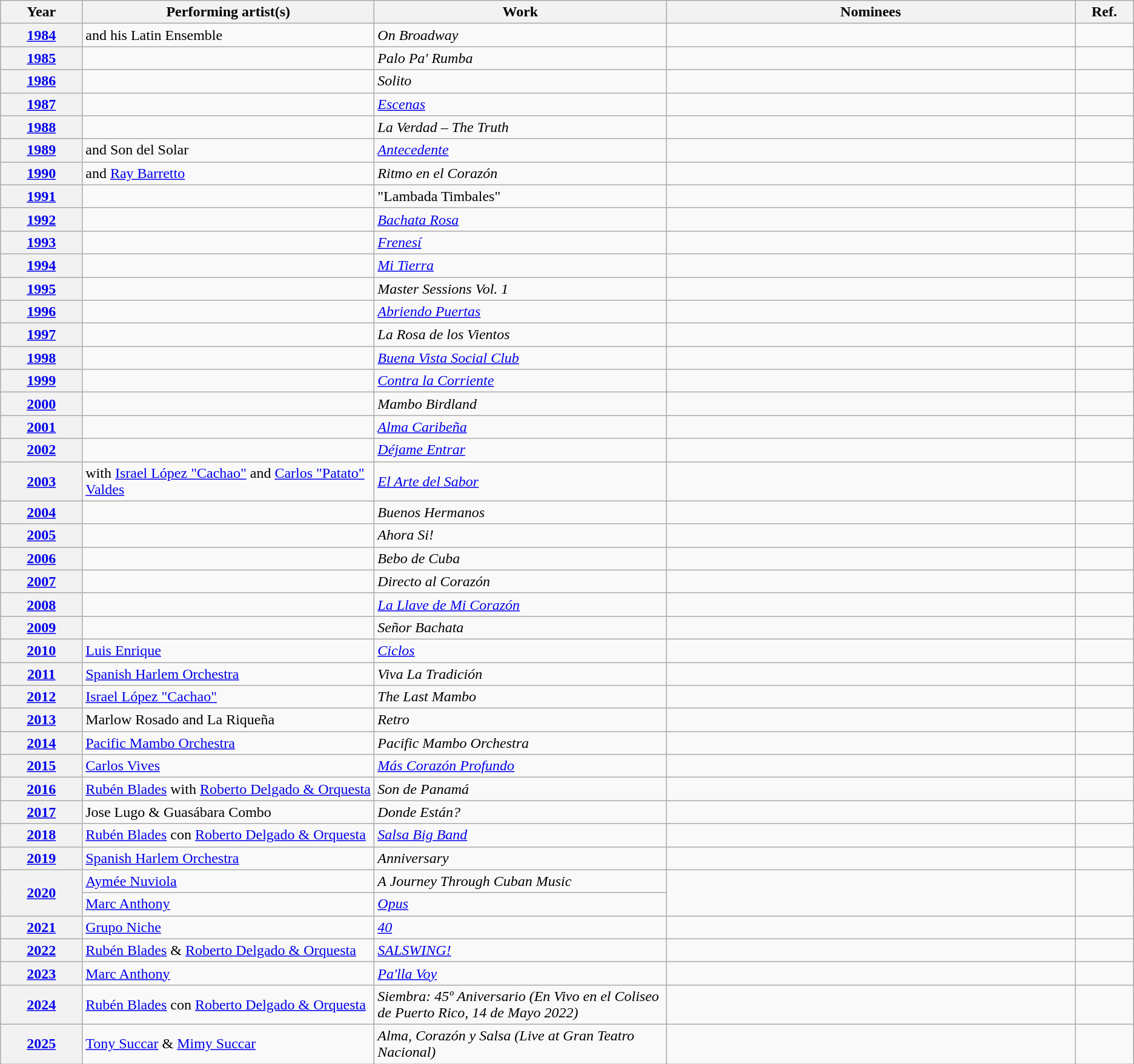<table class="wikitable">
<tr>
<th width="7%">Year</th>
<th width="25%">Performing artist(s)</th>
<th width="25%">Work</th>
<th width="35%" class=unsortable>Nominees</th>
<th width="5%" class=unsortable>Ref.</th>
</tr>
<tr>
<th scope="row" style="text-align:center;"><a href='#'>1984</a></th>
<td> and his Latin Ensemble</td>
<td><em>On Broadway</em></td>
<td></td>
<td></td>
</tr>
<tr>
<th scope="row" style="text-align:center;"><a href='#'>1985</a></th>
<td></td>
<td><em>Palo Pa' Rumba</em></td>
<td></td>
<td align="center"></td>
</tr>
<tr>
<th scope="row" style="text-align:center;"><a href='#'>1986</a></th>
<td></td>
<td><em>Solito</em></td>
<td></td>
<td align="center"></td>
</tr>
<tr>
<th scope="row" style="text-align:center;"><a href='#'>1987</a></th>
<td></td>
<td><em><a href='#'>Escenas</a></em></td>
<td></td>
<td align="center"></td>
</tr>
<tr>
<th scope="row" style="text-align:center;"><a href='#'>1988</a></th>
<td></td>
<td><em>La Verdad – The Truth</em></td>
<td></td>
<td align="center"></td>
</tr>
<tr>
<th scope="row" style="text-align:center;"><a href='#'>1989</a></th>
<td> and Son del Solar</td>
<td><em><a href='#'>Antecedente</a></em></td>
<td></td>
<td align="center"></td>
</tr>
<tr>
<th scope="row" style="text-align:center;"><a href='#'>1990</a></th>
<td> and <a href='#'>Ray Barretto</a></td>
<td><em>Ritmo en el Corazón</em></td>
<td></td>
<td align="center"></td>
</tr>
<tr>
<th scope="row" style="text-align:center;"><a href='#'>1991</a></th>
<td></td>
<td>"Lambada Timbales"</td>
<td></td>
<td align="center"></td>
</tr>
<tr>
<th scope="row" style="text-align:center;"><a href='#'>1992</a></th>
<td></td>
<td><em><a href='#'>Bachata Rosa</a></em></td>
<td></td>
<td align="center"></td>
</tr>
<tr>
<th scope="row" style="text-align:center;"><a href='#'>1993</a></th>
<td></td>
<td><em><a href='#'>Frenesí</a></em></td>
<td></td>
<td align="center"></td>
</tr>
<tr>
<th scope="row" style="text-align:center;"><a href='#'>1994</a></th>
<td></td>
<td><em><a href='#'>Mi Tierra</a></em></td>
<td></td>
<td align="center"></td>
</tr>
<tr>
<th scope="row" style="text-align:center;"><a href='#'>1995</a></th>
<td></td>
<td><em>Master Sessions Vol. 1</em></td>
<td></td>
<td align="center"></td>
</tr>
<tr>
<th scope="row" style="text-align:center;"><a href='#'>1996</a></th>
<td></td>
<td><em><a href='#'>Abriendo Puertas</a></em></td>
<td></td>
<td align="center"></td>
</tr>
<tr>
<th scope="row" style="text-align:center;"><a href='#'>1997</a></th>
<td></td>
<td><em>La Rosa de los Vientos</em></td>
<td></td>
<td align="center"></td>
</tr>
<tr>
<th scope="row" style="text-align:center;"><a href='#'>1998</a></th>
<td></td>
<td><em><a href='#'>Buena Vista Social Club</a></em></td>
<td></td>
<td align="center"></td>
</tr>
<tr>
<th scope="row" style="text-align:center;"><a href='#'>1999</a></th>
<td></td>
<td><em><a href='#'>Contra la Corriente</a></em></td>
<td></td>
<td align="center"></td>
</tr>
<tr>
<th scope="row" style="text-align:center;"><a href='#'>2000</a></th>
<td></td>
<td><em>Mambo Birdland</em></td>
<td></td>
<td align="center"></td>
</tr>
<tr>
<th scope="row" style="text-align:center;"><a href='#'>2001</a></th>
<td></td>
<td><em><a href='#'>Alma Caribeña</a></em></td>
<td></td>
<td style="text-align:center;"></td>
</tr>
<tr>
<th scope="row" style="text-align:center;"><a href='#'>2002</a></th>
<td></td>
<td><em><a href='#'>Déjame Entrar</a></em></td>
<td></td>
<td style="text-align:center;"></td>
</tr>
<tr>
<th scope="row" style="text-align:center;"><a href='#'>2003</a></th>
<td> with <a href='#'>Israel López "Cachao"</a> and <a href='#'>Carlos "Patato" Valdes</a></td>
<td><em><a href='#'>El Arte del Sabor</a></em></td>
<td></td>
<td style="text-align:center;"></td>
</tr>
<tr>
<th scope="row" style="text-align:center;"><a href='#'>2004</a></th>
<td></td>
<td><em>Buenos Hermanos</em></td>
<td></td>
<td style="text-align:center;"></td>
</tr>
<tr>
<th scope="row" style="text-align:center;"><a href='#'>2005</a></th>
<td></td>
<td><em>Ahora Si!</em></td>
<td></td>
<td style="text-align:center;"></td>
</tr>
<tr>
<th scope="row" style="text-align:center;"><a href='#'>2006</a></th>
<td></td>
<td><em>Bebo de Cuba</em></td>
<td></td>
<td style="text-align:center;"></td>
</tr>
<tr>
<th scope="row" style="text-align:center;"><a href='#'>2007</a></th>
<td></td>
<td><em>Directo al Corazón</em></td>
<td></td>
<td style="text-align:center;"></td>
</tr>
<tr>
<th scope="row" style="text-align:center;"><a href='#'>2008</a></th>
<td></td>
<td><em><a href='#'>La Llave de Mi Corazón</a></em></td>
<td></td>
<td style="text-align:center;"></td>
</tr>
<tr>
<th scope="row" style="text-align:center;"><a href='#'>2009</a></th>
<td></td>
<td><em>Señor Bachata</em></td>
<td></td>
<td style="text-align:center;"></td>
</tr>
<tr>
<th scope="row" style="text-align:center;"><a href='#'>2010</a></th>
<td><a href='#'>Luis Enrique</a></td>
<td><em><a href='#'>Ciclos</a></em></td>
<td></td>
<td style="text-align:center;"></td>
</tr>
<tr>
<th scope="row" style="text-align:center;"><a href='#'>2011</a></th>
<td><a href='#'>Spanish Harlem Orchestra</a></td>
<td><em>Viva La Tradición</em></td>
<td></td>
<td style="text-align:center;"></td>
</tr>
<tr>
<th scope="row" style="text-align:center;"><a href='#'>2012</a></th>
<td><a href='#'>Israel López "Cachao"</a></td>
<td><em>The Last Mambo</em></td>
<td></td>
<td style="text-align:center;"></td>
</tr>
<tr>
<th scope="row" style="text-align:center;"><a href='#'>2013</a></th>
<td>Marlow Rosado and La Riqueña</td>
<td><em>Retro</em></td>
<td></td>
<td style="text-align:center;"></td>
</tr>
<tr>
<th scope="row" style="text-align:center;"><a href='#'>2014</a></th>
<td><a href='#'>Pacific Mambo Orchestra</a></td>
<td><em>Pacific Mambo Orchestra</em></td>
<td></td>
<td align="center"></td>
</tr>
<tr>
<th scope="row" style="text-align:center;"><a href='#'>2015</a></th>
<td><a href='#'>Carlos Vives</a></td>
<td><em><a href='#'>Más Corazón Profundo</a></em></td>
<td></td>
<td align="center"></td>
</tr>
<tr>
<th scope="row" style="text-align:center;"><a href='#'>2016</a></th>
<td><a href='#'>Rubén Blades</a> with <a href='#'>Roberto Delgado & Orquesta</a></td>
<td><em>Son de Panamá</em></td>
<td></td>
<td align="center"></td>
</tr>
<tr>
<th scope="row" style="text-align:center;"><a href='#'>2017</a></th>
<td>Jose Lugo & Guasábara Combo</td>
<td><em>Donde Están?</em></td>
<td></td>
<td align="center"></td>
</tr>
<tr>
<th scope="row" style="text-align:center;"><a href='#'>2018</a></th>
<td><a href='#'>Rubén Blades</a> con <a href='#'>Roberto Delgado & Orquesta</a></td>
<td><em><a href='#'>Salsa Big Band</a></em></td>
<td></td>
<td align="center"></td>
</tr>
<tr>
<th scope="row" style="text-align:center;"><a href='#'>2019</a></th>
<td><a href='#'>Spanish Harlem Orchestra</a></td>
<td><em>Anniversary</em></td>
<td></td>
<td align="center"></td>
</tr>
<tr>
<th rowspan="2" scope="row" style="text-align:center;"><a href='#'>2020</a></th>
<td><a href='#'>Aymée Nuviola</a></td>
<td><em>A Journey Through Cuban Music</em></td>
<td rowspan="2"></td>
<td rowspan="2" align="center"></td>
</tr>
<tr>
<td><a href='#'>Marc Anthony</a></td>
<td><em><a href='#'>Opus</a></em></td>
</tr>
<tr>
<th scope="row" style="text-align:center;"><a href='#'>2021</a></th>
<td><a href='#'>Grupo Niche</a></td>
<td><em><a href='#'>40</a></em></td>
<td></td>
<td align="center"></td>
</tr>
<tr>
<th scope="row" style="text-align:center;"><a href='#'>2022</a></th>
<td><a href='#'>Rubén Blades</a> & <a href='#'>Roberto Delgado & Orquesta</a></td>
<td><em><a href='#'>SALSWING!</a></em></td>
<td></td>
<td></td>
</tr>
<tr>
<th scope="row" style="text-align:center;"><a href='#'>2023</a></th>
<td><a href='#'>Marc Anthony</a></td>
<td><em><a href='#'>Pa'lla Voy</a></em></td>
<td></td>
<td></td>
</tr>
<tr>
<th><a href='#'>2024</a></th>
<td><a href='#'>Rubén Blades</a> con <a href='#'>Roberto Delgado & Orquesta</a></td>
<td><em>Siembra: 45º Aniversario (En Vivo en el Coliseo de Puerto Rico, 14 de Mayo 2022)</em></td>
<td></td>
<td></td>
</tr>
<tr>
<th><a href='#'>2025</a></th>
<td><a href='#'>Tony Succar</a> & <a href='#'>Mimy Succar</a></td>
<td><em>Alma, Corazón y Salsa (Live at Gran Teatro Nacional)</em></td>
<td></td>
<td></td>
</tr>
</table>
